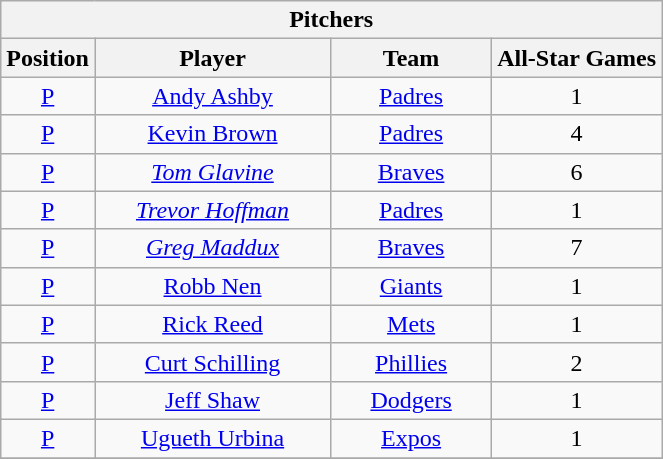<table class="wikitable" style="font-size: 100%; text-align:center;">
<tr>
<th colspan="4">Pitchers</th>
</tr>
<tr>
<th>Position</th>
<th width="150">Player</th>
<th width="100">Team</th>
<th>All-Star Games</th>
</tr>
<tr>
<td><a href='#'>P</a></td>
<td><a href='#'>Andy Ashby</a></td>
<td><a href='#'>Padres</a></td>
<td>1</td>
</tr>
<tr>
<td><a href='#'>P</a></td>
<td><a href='#'>Kevin Brown</a></td>
<td><a href='#'>Padres</a></td>
<td>4</td>
</tr>
<tr>
<td><a href='#'>P</a></td>
<td><em><a href='#'>Tom Glavine</a></em></td>
<td><a href='#'>Braves</a></td>
<td>6</td>
</tr>
<tr>
<td><a href='#'>P</a></td>
<td><em><a href='#'>Trevor Hoffman</a></em></td>
<td><a href='#'>Padres</a></td>
<td>1</td>
</tr>
<tr>
<td><a href='#'>P</a></td>
<td><em><a href='#'>Greg Maddux</a></em></td>
<td><a href='#'>Braves</a></td>
<td>7</td>
</tr>
<tr>
<td><a href='#'>P</a></td>
<td><a href='#'>Robb Nen</a></td>
<td><a href='#'>Giants</a></td>
<td>1</td>
</tr>
<tr>
<td><a href='#'>P</a></td>
<td><a href='#'>Rick Reed</a></td>
<td><a href='#'>Mets</a></td>
<td>1</td>
</tr>
<tr>
<td><a href='#'>P</a></td>
<td><a href='#'>Curt Schilling</a></td>
<td><a href='#'>Phillies</a></td>
<td>2</td>
</tr>
<tr>
<td><a href='#'>P</a></td>
<td><a href='#'>Jeff Shaw</a></td>
<td><a href='#'>Dodgers</a></td>
<td>1</td>
</tr>
<tr>
<td><a href='#'>P</a></td>
<td><a href='#'>Ugueth Urbina</a></td>
<td><a href='#'>Expos</a></td>
<td>1</td>
</tr>
<tr>
</tr>
</table>
